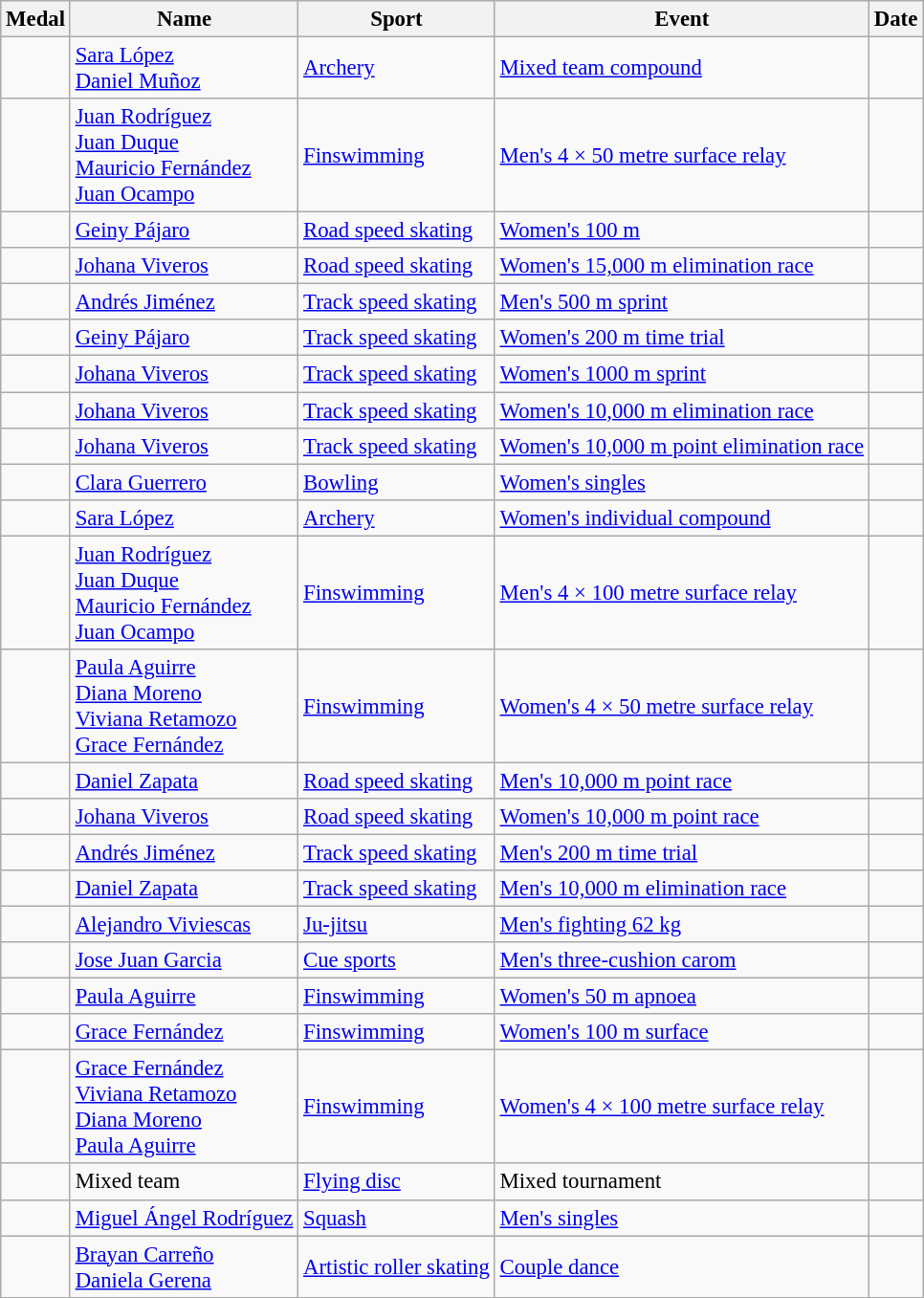<table class="wikitable sortable" style="font-size: 95%;">
<tr>
<th>Medal</th>
<th>Name</th>
<th>Sport</th>
<th>Event</th>
<th>Date</th>
</tr>
<tr>
<td></td>
<td><a href='#'>Sara López</a><br><a href='#'>Daniel Muñoz</a></td>
<td><a href='#'>Archery</a></td>
<td><a href='#'>Mixed team compound</a></td>
<td></td>
</tr>
<tr>
<td></td>
<td><a href='#'>Juan Rodríguez</a><br><a href='#'>Juan Duque</a><br><a href='#'>Mauricio Fernández</a><br><a href='#'>Juan Ocampo</a></td>
<td><a href='#'>Finswimming</a></td>
<td><a href='#'>Men's 4 × 50 metre surface relay</a></td>
<td></td>
</tr>
<tr>
<td></td>
<td><a href='#'>Geiny Pájaro</a></td>
<td><a href='#'>Road speed skating</a></td>
<td><a href='#'>Women's 100 m</a></td>
<td></td>
</tr>
<tr>
<td></td>
<td><a href='#'>Johana Viveros</a></td>
<td><a href='#'>Road speed skating</a></td>
<td><a href='#'>Women's 15,000 m elimination race</a></td>
<td></td>
</tr>
<tr>
<td></td>
<td><a href='#'>Andrés Jiménez</a></td>
<td><a href='#'>Track speed skating</a></td>
<td><a href='#'>Men's 500 m sprint</a></td>
<td></td>
</tr>
<tr>
<td></td>
<td><a href='#'>Geiny Pájaro</a></td>
<td><a href='#'>Track speed skating</a></td>
<td><a href='#'>Women's 200 m time trial</a></td>
<td></td>
</tr>
<tr>
<td></td>
<td><a href='#'>Johana Viveros</a></td>
<td><a href='#'>Track speed skating</a></td>
<td><a href='#'>Women's 1000 m sprint</a></td>
<td></td>
</tr>
<tr>
<td></td>
<td><a href='#'>Johana Viveros</a></td>
<td><a href='#'>Track speed skating</a></td>
<td><a href='#'>Women's 10,000 m elimination race</a></td>
<td></td>
</tr>
<tr>
<td></td>
<td><a href='#'>Johana Viveros</a></td>
<td><a href='#'>Track speed skating</a></td>
<td><a href='#'>Women's 10,000 m point elimination race</a></td>
<td></td>
</tr>
<tr>
<td></td>
<td><a href='#'>Clara Guerrero</a></td>
<td><a href='#'>Bowling</a></td>
<td><a href='#'>Women's singles</a></td>
<td></td>
</tr>
<tr>
<td></td>
<td><a href='#'>Sara López</a></td>
<td><a href='#'>Archery</a></td>
<td><a href='#'>Women's individual compound</a></td>
<td></td>
</tr>
<tr>
<td></td>
<td><a href='#'>Juan Rodríguez</a><br><a href='#'>Juan Duque</a><br><a href='#'>Mauricio Fernández</a><br><a href='#'>Juan Ocampo</a></td>
<td><a href='#'>Finswimming</a></td>
<td><a href='#'>Men's 4 × 100 metre surface relay</a></td>
<td></td>
</tr>
<tr>
<td></td>
<td><a href='#'>Paula Aguirre</a><br><a href='#'>Diana Moreno</a><br><a href='#'>Viviana Retamozo</a><br><a href='#'>Grace Fernández</a></td>
<td><a href='#'>Finswimming</a></td>
<td><a href='#'>Women's 4 × 50 metre surface relay</a></td>
<td></td>
</tr>
<tr>
<td></td>
<td><a href='#'>Daniel Zapata</a></td>
<td><a href='#'>Road speed skating</a></td>
<td><a href='#'>Men's 10,000 m point race</a></td>
<td></td>
</tr>
<tr>
<td></td>
<td><a href='#'>Johana Viveros</a></td>
<td><a href='#'>Road speed skating</a></td>
<td><a href='#'>Women's 10,000 m point race</a></td>
<td></td>
</tr>
<tr>
<td></td>
<td><a href='#'>Andrés Jiménez</a></td>
<td><a href='#'>Track speed skating</a></td>
<td><a href='#'>Men's 200 m time trial</a></td>
<td></td>
</tr>
<tr>
<td></td>
<td><a href='#'>Daniel Zapata</a></td>
<td><a href='#'>Track speed skating</a></td>
<td><a href='#'>Men's 10,000 m elimination race</a></td>
<td></td>
</tr>
<tr>
<td></td>
<td><a href='#'>Alejandro Viviescas</a></td>
<td><a href='#'>Ju-jitsu</a></td>
<td><a href='#'>Men's fighting 62 kg</a></td>
<td></td>
</tr>
<tr>
<td></td>
<td><a href='#'>Jose Juan Garcia</a></td>
<td><a href='#'>Cue sports</a></td>
<td><a href='#'>Men's three-cushion carom</a></td>
<td></td>
</tr>
<tr>
<td></td>
<td><a href='#'>Paula Aguirre</a></td>
<td><a href='#'>Finswimming</a></td>
<td><a href='#'>Women's 50 m apnoea</a></td>
<td></td>
</tr>
<tr>
<td></td>
<td><a href='#'>Grace Fernández</a></td>
<td><a href='#'>Finswimming</a></td>
<td><a href='#'>Women's 100 m surface</a></td>
<td></td>
</tr>
<tr>
<td></td>
<td><a href='#'>Grace Fernández</a><br><a href='#'>Viviana Retamozo</a><br><a href='#'>Diana Moreno</a><br><a href='#'>Paula Aguirre</a></td>
<td><a href='#'>Finswimming</a></td>
<td><a href='#'>Women's 4 × 100 metre surface relay</a></td>
<td></td>
</tr>
<tr>
<td></td>
<td>Mixed team</td>
<td><a href='#'>Flying disc</a></td>
<td>Mixed tournament</td>
<td></td>
</tr>
<tr>
<td></td>
<td><a href='#'>Miguel Ángel Rodríguez</a></td>
<td><a href='#'>Squash</a></td>
<td><a href='#'>Men's singles</a></td>
<td></td>
</tr>
<tr>
<td></td>
<td><a href='#'>Brayan Carreño</a><br><a href='#'>Daniela Gerena</a></td>
<td><a href='#'>Artistic roller skating</a></td>
<td><a href='#'>Couple dance</a></td>
<td></td>
</tr>
</table>
